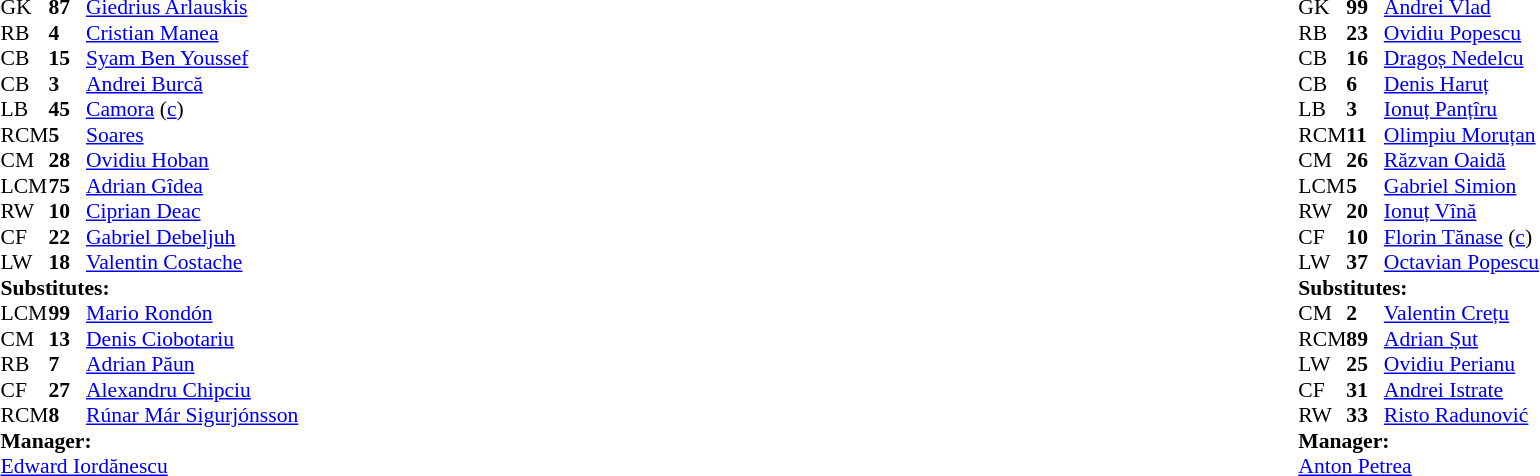<table width="100%">
<tr>
<td valign="top" width="50%"><br><table style="font-size: 90%" cellspacing="0" cellpadding="0">
<tr>
<td colspan="4"></td>
</tr>
<tr>
<th width=25></th>
<th width=25></th>
</tr>
<tr>
<td>GK</td>
<td><strong>87</strong></td>
<td> <a href='#'>Giedrius Arlauskis</a></td>
</tr>
<tr>
<td>RB</td>
<td><strong>4</strong></td>
<td> <a href='#'>Cristian Manea</a></td>
<td></td>
<td></td>
</tr>
<tr>
<td>CB</td>
<td><strong>15</strong></td>
<td> <a href='#'>Syam Ben Youssef</a></td>
</tr>
<tr>
<td>CB</td>
<td><strong>3</strong></td>
<td> <a href='#'>Andrei Burcă</a></td>
</tr>
<tr>
<td>LB</td>
<td><strong>45</strong></td>
<td> <a href='#'>Camora</a> (<a href='#'>c</a>)</td>
</tr>
<tr>
<td>RCM</td>
<td><strong>5</strong></td>
<td> <a href='#'>Soares</a></td>
<td></td>
<td></td>
</tr>
<tr>
<td>CM</td>
<td><strong>28</strong></td>
<td> <a href='#'>Ovidiu Hoban</a></td>
</tr>
<tr>
<td>LCM</td>
<td><strong>75</strong></td>
<td> <a href='#'>Adrian Gîdea</a></td>
<td></td>
<td></td>
</tr>
<tr>
<td>RW</td>
<td><strong>10</strong></td>
<td> <a href='#'>Ciprian Deac</a></td>
<td></td>
</tr>
<tr>
<td>CF</td>
<td><strong>22</strong></td>
<td> <a href='#'>Gabriel Debeljuh</a></td>
<td></td>
<td></td>
</tr>
<tr>
<td>LW</td>
<td><strong>18</strong></td>
<td> <a href='#'>Valentin Costache</a></td>
<td></td>
<td></td>
</tr>
<tr>
<td colspan=3><strong>Substitutes:</strong></td>
</tr>
<tr>
<td>LCM</td>
<td><strong>99</strong></td>
<td> <a href='#'>Mario Rondón</a></td>
<td></td>
<td></td>
</tr>
<tr>
<td>CM</td>
<td><strong>13</strong></td>
<td> <a href='#'>Denis Ciobotariu</a></td>
<td></td>
<td></td>
</tr>
<tr>
<td>RB</td>
<td><strong>7</strong></td>
<td> <a href='#'>Adrian Păun</a></td>
<td></td>
<td></td>
</tr>
<tr>
<td>CF</td>
<td><strong>27</strong></td>
<td> <a href='#'>Alexandru Chipciu</a></td>
<td></td>
<td></td>
</tr>
<tr>
<td>RCM</td>
<td><strong>8</strong></td>
<td> <a href='#'>Rúnar Már Sigurjónsson</a></td>
<td></td>
<td></td>
</tr>
<tr>
<td colspan=3><strong>Manager:</strong></td>
</tr>
<tr>
<td colspan=4> <a href='#'>Edward Iordănescu</a></td>
</tr>
</table>
</td>
<td valign="top"></td>
<td style="vertical-align:top; width:50%;"><br><table style="font-size: 90%" cellspacing="0" cellpadding="0" align=center>
<tr>
<td colspan="4"></td>
</tr>
<tr>
<th width=25></th>
<th width=25></th>
</tr>
<tr>
<td>GK</td>
<td><strong>99</strong></td>
<td> <a href='#'>Andrei Vlad</a></td>
</tr>
<tr>
<td>RB</td>
<td><strong>23</strong></td>
<td> <a href='#'>Ovidiu Popescu</a></td>
</tr>
<tr>
<td>CB</td>
<td><strong>16</strong></td>
<td> <a href='#'>Dragoș Nedelcu</a></td>
<td></td>
</tr>
<tr>
<td>CB</td>
<td><strong>6</strong></td>
<td> <a href='#'>Denis Haruț</a></td>
</tr>
<tr>
<td>LB</td>
<td><strong>3</strong></td>
<td> <a href='#'>Ionuț Panțîru</a></td>
<td></td>
<td></td>
</tr>
<tr>
<td>RCM</td>
<td><strong>11</strong></td>
<td> <a href='#'>Olimpiu Moruțan</a></td>
<td></td>
<td></td>
</tr>
<tr>
<td>CM</td>
<td><strong>26</strong></td>
<td> <a href='#'>Răzvan Oaidă</a></td>
<td></td>
<td></td>
</tr>
<tr>
<td>LCM</td>
<td><strong>5</strong></td>
<td> <a href='#'>Gabriel Simion</a></td>
</tr>
<tr>
<td>RW</td>
<td><strong>20</strong></td>
<td> <a href='#'>Ionuț Vînă</a></td>
<td></td>
<td></td>
</tr>
<tr>
<td>CF</td>
<td><strong>10</strong></td>
<td> <a href='#'>Florin Tănase</a> (<a href='#'>c</a>)</td>
<td></td>
<td></td>
</tr>
<tr>
<td>LW</td>
<td><strong>37</strong></td>
<td> <a href='#'>Octavian Popescu</a></td>
<td></td>
<td></td>
</tr>
<tr>
<td colspan=3><strong>Substitutes:</strong></td>
</tr>
<tr>
<td>CM</td>
<td><strong>2</strong></td>
<td> <a href='#'>Valentin Crețu</a></td>
<td></td>
<td></td>
</tr>
<tr>
<td>RCM</td>
<td><strong>89</strong></td>
<td> <a href='#'>Adrian Șut</a></td>
<td></td>
<td></td>
</tr>
<tr>
<td>LW</td>
<td><strong>25</strong></td>
<td> <a href='#'>Ovidiu Perianu</a></td>
<td></td>
<td></td>
</tr>
<tr>
<td>CF</td>
<td><strong>31</strong></td>
<td> <a href='#'>Andrei Istrate</a></td>
<td></td>
<td></td>
</tr>
<tr>
<td>RW</td>
<td><strong>33</strong></td>
<td> <a href='#'>Risto Radunović</a></td>
<td></td>
<td></td>
</tr>
<tr>
<td colspan=3><strong>Manager:</strong></td>
</tr>
<tr>
<td colspan=4> <a href='#'>Anton Petrea</a></td>
</tr>
</table>
</td>
</tr>
<tr>
</tr>
</table>
